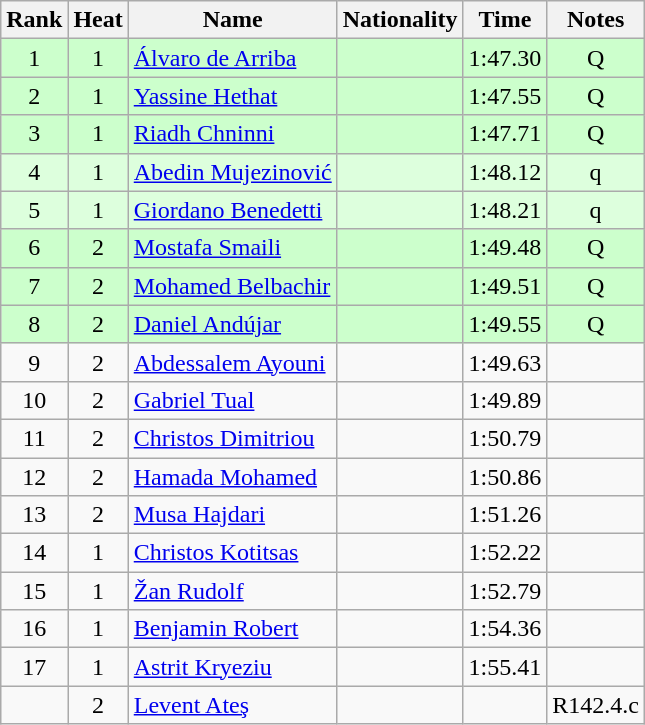<table class="wikitable sortable" style="text-align:center">
<tr>
<th>Rank</th>
<th>Heat</th>
<th>Name</th>
<th>Nationality</th>
<th>Time</th>
<th>Notes</th>
</tr>
<tr bgcolor=ccffcc>
<td>1</td>
<td>1</td>
<td align=left><a href='#'>Álvaro de Arriba</a></td>
<td align=left></td>
<td>1:47.30</td>
<td>Q</td>
</tr>
<tr bgcolor=ccffcc>
<td>2</td>
<td>1</td>
<td align=left><a href='#'>Yassine Hethat</a></td>
<td align=left></td>
<td>1:47.55</td>
<td>Q</td>
</tr>
<tr bgcolor=ccffcc>
<td>3</td>
<td>1</td>
<td align=left><a href='#'>Riadh Chninni</a></td>
<td align=left></td>
<td>1:47.71</td>
<td>Q</td>
</tr>
<tr bgcolor=ddffdd>
<td>4</td>
<td>1</td>
<td align=left><a href='#'>Abedin Mujezinović</a></td>
<td align=left></td>
<td>1:48.12</td>
<td>q</td>
</tr>
<tr bgcolor=ddffdd>
<td>5</td>
<td>1</td>
<td align=left><a href='#'>Giordano Benedetti</a></td>
<td align=left></td>
<td>1:48.21</td>
<td>q</td>
</tr>
<tr bgcolor=ccffcc>
<td>6</td>
<td>2</td>
<td align=left><a href='#'>Mostafa Smaili</a></td>
<td align=left></td>
<td>1:49.48</td>
<td>Q</td>
</tr>
<tr bgcolor=ccffcc>
<td>7</td>
<td>2</td>
<td align=left><a href='#'>Mohamed Belbachir</a></td>
<td align=left></td>
<td>1:49.51</td>
<td>Q</td>
</tr>
<tr bgcolor=ccffcc>
<td>8</td>
<td>2</td>
<td align=left><a href='#'>Daniel Andújar</a></td>
<td align=left></td>
<td>1:49.55</td>
<td>Q</td>
</tr>
<tr>
<td>9</td>
<td>2</td>
<td align=left><a href='#'>Abdessalem Ayouni</a></td>
<td align=left></td>
<td>1:49.63</td>
<td></td>
</tr>
<tr>
<td>10</td>
<td>2</td>
<td align=left><a href='#'>Gabriel Tual</a></td>
<td align=left></td>
<td>1:49.89</td>
<td></td>
</tr>
<tr>
<td>11</td>
<td>2</td>
<td align=left><a href='#'>Christos Dimitriou</a></td>
<td align=left></td>
<td>1:50.79</td>
<td></td>
</tr>
<tr>
<td>12</td>
<td>2</td>
<td align=left><a href='#'>Hamada Mohamed</a></td>
<td align=left></td>
<td>1:50.86</td>
<td></td>
</tr>
<tr>
<td>13</td>
<td>2</td>
<td align=left><a href='#'>Musa Hajdari</a></td>
<td align=left></td>
<td>1:51.26</td>
<td></td>
</tr>
<tr>
<td>14</td>
<td>1</td>
<td align=left><a href='#'>Christos Kotitsas</a></td>
<td align=left></td>
<td>1:52.22</td>
<td></td>
</tr>
<tr>
<td>15</td>
<td>1</td>
<td align=left><a href='#'>Žan Rudolf</a></td>
<td align=left></td>
<td>1:52.79</td>
<td></td>
</tr>
<tr>
<td>16</td>
<td>1</td>
<td align=left><a href='#'>Benjamin Robert</a></td>
<td align=left></td>
<td>1:54.36</td>
<td></td>
</tr>
<tr>
<td>17</td>
<td>1</td>
<td align=left><a href='#'>Astrit Kryeziu</a></td>
<td align=left></td>
<td>1:55.41</td>
<td></td>
</tr>
<tr>
<td></td>
<td>2</td>
<td align=left><a href='#'>Levent Ateş</a></td>
<td align=left></td>
<td></td>
<td>R142.4.c</td>
</tr>
</table>
